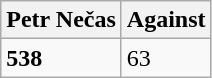<table class="wikitable">
<tr>
<th>Petr Nečas</th>
<th>Against</th>
</tr>
<tr>
<td><strong>538</strong></td>
<td>63</td>
</tr>
</table>
